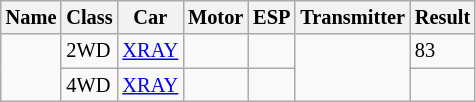<table class="wikitable" style="font-size: 85%;">
<tr>
<th>Name</th>
<th>Class</th>
<th>Car</th>
<th>Motor</th>
<th>ESP</th>
<th>Transmitter</th>
<th>Result</th>
</tr>
<tr>
<td rowspan=2></td>
<td>2WD</td>
<td><a href='#'>XRAY</a></td>
<td></td>
<td></td>
<td rowspan=2></td>
<td>83</td>
</tr>
<tr>
<td>4WD</td>
<td><a href='#'>XRAY</a></td>
<td></td>
<td></td>
<td></td>
</tr>
</table>
